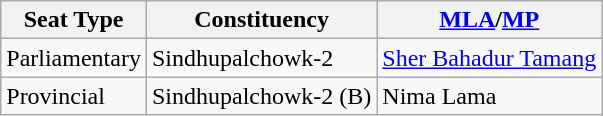<table class="wikitable">
<tr>
<th>Seat Type</th>
<th>Constituency</th>
<th><a href='#'>MLA</a>/<a href='#'>MP</a></th>
</tr>
<tr>
<td>Parliamentary</td>
<td>Sindhupalchowk-2</td>
<td><a href='#'>Sher Bahadur Tamang</a></td>
</tr>
<tr>
<td>Provincial</td>
<td>Sindhupalchowk-2 (B)</td>
<td>Nima Lama</td>
</tr>
</table>
